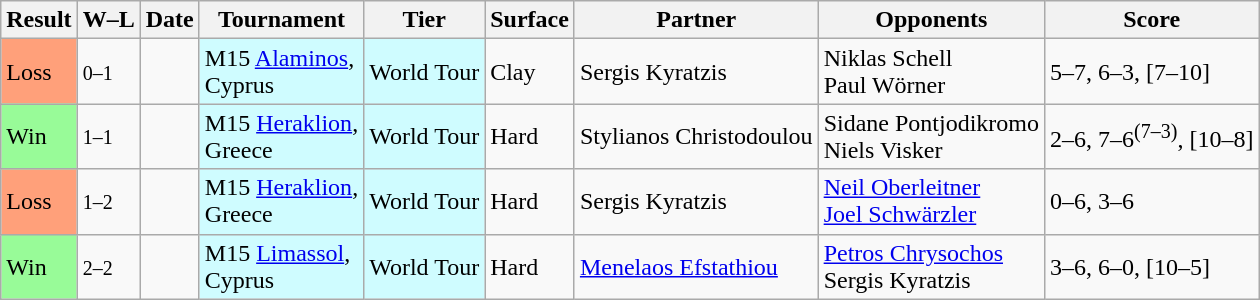<table class="sortable wikitable nowrap">
<tr>
<th>Result</th>
<th class="unsortable">W–L</th>
<th>Date</th>
<th>Tournament</th>
<th>Tier</th>
<th>Surface</th>
<th>Partner</th>
<th>Opponents</th>
<th class="unsortable">Score</th>
</tr>
<tr>
<td bgcolor=FFA07A>Loss</td>
<td><small>0–1</small></td>
<td></td>
<td style="background:#cffcff;">M15 <a href='#'>Alaminos</a>, <br> Cyprus</td>
<td style="background:#cffcff;">World Tour</td>
<td>Clay</td>
<td> Sergis Kyratzis</td>
<td> Niklas Schell<br> Paul Wörner</td>
<td>5–7, 6–3, [7–10]</td>
</tr>
<tr>
<td bgcolor=98FB98>Win</td>
<td><small>1–1</small></td>
<td></td>
<td style="background:#cffcff;">M15 <a href='#'>Heraklion</a>, <br> Greece</td>
<td style="background:#cffcff;">World Tour</td>
<td>Hard</td>
<td> Stylianos Christodoulou</td>
<td> Sidane Pontjodikromo<br> Niels Visker</td>
<td>2–6, 7–6<sup>(7–3)</sup>, [10–8]</td>
</tr>
<tr>
<td bgcolor=FFA07A>Loss</td>
<td><small>1–2</small></td>
<td></td>
<td style="background:#cffcff;">M15 <a href='#'>Heraklion</a>, <br> Greece</td>
<td style="background:#cffcff;">World Tour</td>
<td>Hard</td>
<td> Sergis Kyratzis</td>
<td> <a href='#'>Neil Oberleitner</a> <br> <a href='#'>Joel Schwärzler</a></td>
<td>0–6, 3–6</td>
</tr>
<tr>
<td bgcolor=98FB98>Win</td>
<td><small>2–2</small></td>
<td></td>
<td style="background:#cffcff;">M15 <a href='#'>Limassol</a>, <br> Cyprus</td>
<td style="background:#cffcff;">World Tour</td>
<td>Hard</td>
<td> <a href='#'>Menelaos Efstathiou</a></td>
<td> <a href='#'>Petros Chrysochos</a> <br> Sergis Kyratzis</td>
<td>3–6, 6–0, [10–5]</td>
</tr>
</table>
